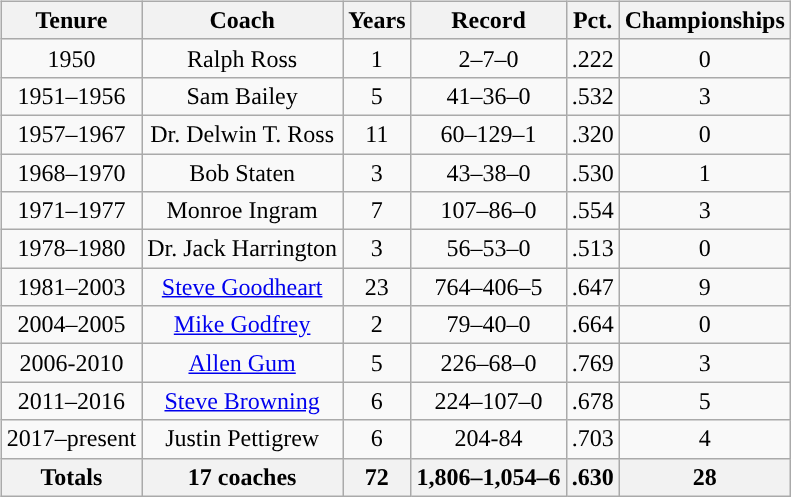<table border="0">
<tr>
<td valign="top"><br><table class="wikitable sortable" style="text-align:center">
<tr>
<th>Tenure</th>
<th>Coach</th>
<th>Years</th>
<th>Record</th>
<th>Pct.</th>
<th>Championships</th>
</tr>
<tr align="center">
<td>1950</td>
<td>Ralph Ross</td>
<td>1</td>
<td>2–7–0</td>
<td>.222</td>
<td>0</td>
</tr>
<tr align="center">
<td>1951–1956</td>
<td>Sam Bailey</td>
<td>5</td>
<td>41–36–0</td>
<td>.532</td>
<td>3</td>
</tr>
<tr align="center">
<td>1957–1967</td>
<td>Dr. Delwin T. Ross</td>
<td>11</td>
<td>60–129–1</td>
<td>.320</td>
<td>0</td>
</tr>
<tr align="center">
<td>1968–1970</td>
<td>Bob Staten</td>
<td>3</td>
<td>43–38–0</td>
<td>.530</td>
<td>1</td>
</tr>
<tr align="center">
<td>1971–1977</td>
<td>Monroe Ingram</td>
<td>7</td>
<td>107–86–0</td>
<td>.554</td>
<td>3</td>
</tr>
<tr align="center">
<td>1978–1980</td>
<td>Dr. Jack Harrington</td>
<td>3</td>
<td>56–53–0</td>
<td>.513</td>
<td>0</td>
</tr>
<tr align="center">
<td>1981–2003</td>
<td><a href='#'>Steve Goodheart</a></td>
<td>23</td>
<td>764–406–5</td>
<td>.647</td>
<td>9</td>
</tr>
<tr align="center">
<td>2004–2005</td>
<td><a href='#'>Mike Godfrey</a></td>
<td>2</td>
<td>79–40–0</td>
<td>.664</td>
<td>0</td>
</tr>
<tr align="center">
<td>2006-2010</td>
<td><a href='#'>Allen Gum</a></td>
<td>5</td>
<td>226–68–0</td>
<td>.769</td>
<td>3</td>
</tr>
<tr align="center">
<td>2011–2016</td>
<td><a href='#'>Steve Browning</a></td>
<td>6</td>
<td>224–107–0</td>
<td>.678</td>
<td>5</td>
</tr>
<tr align="center">
<td>2017–present</td>
<td>Justin Pettigrew</td>
<td>6</td>
<td>204-84</td>
<td>.703</td>
<td>4</td>
</tr>
<tr align="center" class="sortbottom">
<th>Totals</th>
<th>17 coaches</th>
<th>72</th>
<th>1,806–1,054–6</th>
<th>.630</th>
<th>28</th>
</tr>
</table>
</td>
</tr>
</table>
